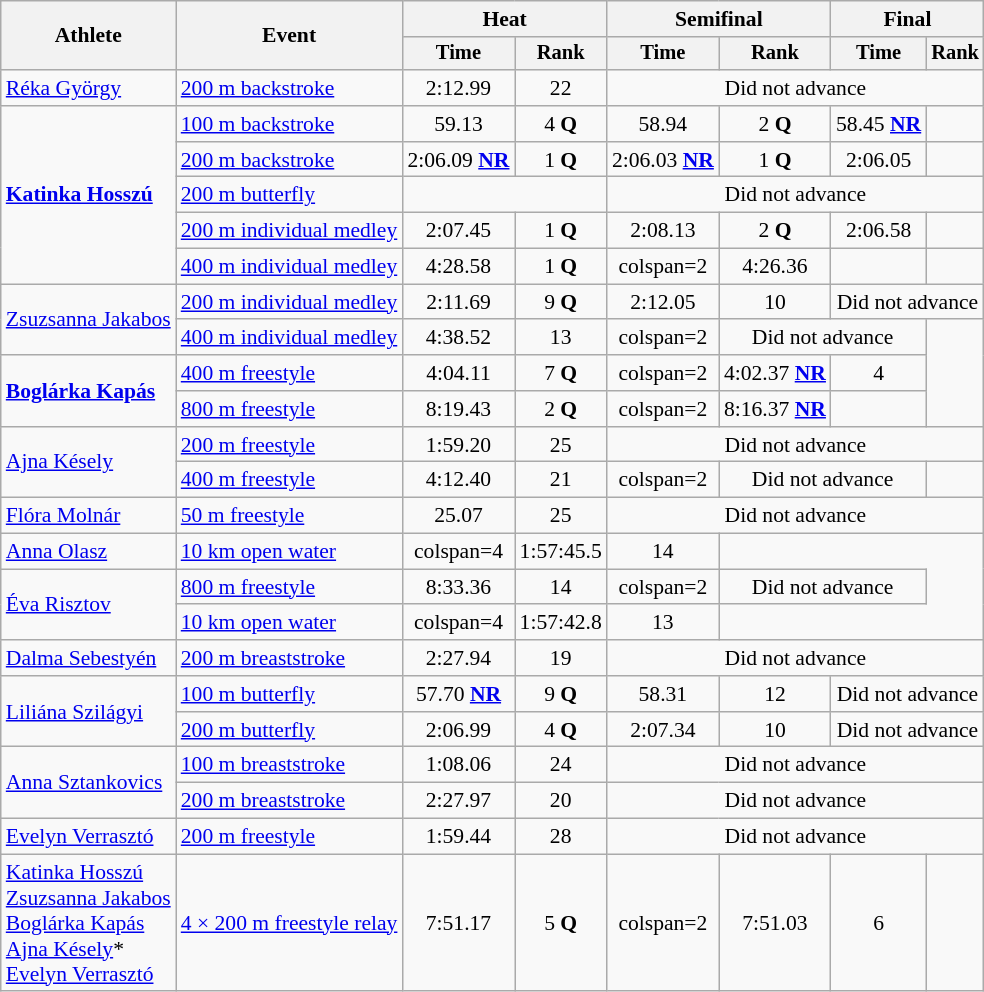<table class=wikitable style="font-size:90%">
<tr>
<th rowspan="2">Athlete</th>
<th rowspan="2">Event</th>
<th colspan="2">Heat</th>
<th colspan="2">Semifinal</th>
<th colspan="2">Final</th>
</tr>
<tr style="font-size:95%">
<th>Time</th>
<th>Rank</th>
<th>Time</th>
<th>Rank</th>
<th>Time</th>
<th>Rank</th>
</tr>
<tr align=center>
<td align=left><a href='#'>Réka György</a></td>
<td align=left><a href='#'>200 m backstroke</a></td>
<td>2:12.99</td>
<td>22</td>
<td colspan=4>Did not advance</td>
</tr>
<tr align=center>
<td align=left rowspan=5><strong><a href='#'>Katinka Hosszú</a></strong></td>
<td align=left><a href='#'>100 m backstroke</a></td>
<td>59.13</td>
<td>4 <strong>Q</strong></td>
<td>58.94</td>
<td>2 <strong>Q</strong></td>
<td>58.45 <strong><a href='#'>NR</a></strong></td>
<td></td>
</tr>
<tr align=center>
<td align=left><a href='#'>200 m backstroke</a></td>
<td>2:06.09 <strong><a href='#'>NR</a></strong></td>
<td>1 <strong>Q</strong></td>
<td>2:06.03 <strong><a href='#'>NR</a></strong></td>
<td>1 <strong>Q</strong></td>
<td>2:06.05</td>
<td></td>
</tr>
<tr align=center>
<td align=left><a href='#'>200 m butterfly</a></td>
<td colspan=2></td>
<td colspan=4>Did not advance</td>
</tr>
<tr align=center>
<td align=left><a href='#'>200 m individual medley</a></td>
<td>2:07.45 </td>
<td>1 <strong>Q</strong></td>
<td>2:08.13</td>
<td>2 <strong>Q</strong></td>
<td>2:06.58 </td>
<td></td>
</tr>
<tr align=center>
<td align=left><a href='#'>400 m individual medley</a></td>
<td>4:28.58</td>
<td>1 <strong>Q</strong></td>
<td>colspan=2 </td>
<td>4:26.36 </td>
<td></td>
</tr>
<tr align=center>
<td align=left rowspan=2><a href='#'>Zsuzsanna Jakabos</a></td>
<td align=left><a href='#'>200 m individual medley</a></td>
<td>2:11.69</td>
<td>9 <strong>Q</strong></td>
<td>2:12.05</td>
<td>10</td>
<td colspan=2>Did not advance</td>
</tr>
<tr align=center>
<td align=left><a href='#'>400 m individual medley</a></td>
<td>4:38.52</td>
<td>13</td>
<td>colspan=2 </td>
<td colspan=2>Did not advance</td>
</tr>
<tr align=center>
<td align=left rowspan=2><strong><a href='#'>Boglárka Kapás</a></strong></td>
<td align=left><a href='#'>400 m freestyle</a></td>
<td>4:04.11</td>
<td>7 <strong>Q</strong></td>
<td>colspan=2 </td>
<td>4:02.37 <strong><a href='#'>NR</a></strong></td>
<td>4</td>
</tr>
<tr align=center>
<td align=left><a href='#'>800 m freestyle</a></td>
<td>8:19.43</td>
<td>2 <strong>Q</strong></td>
<td>colspan=2 </td>
<td>8:16.37 <strong><a href='#'>NR</a></strong></td>
<td></td>
</tr>
<tr align=center>
<td align=left rowspan=2><a href='#'>Ajna Késely</a></td>
<td align=left><a href='#'>200 m freestyle</a></td>
<td>1:59.20</td>
<td>25</td>
<td colspan=4>Did not advance</td>
</tr>
<tr align=center>
<td align=left><a href='#'>400 m freestyle</a></td>
<td>4:12.40</td>
<td>21</td>
<td>colspan=2 </td>
<td colspan=2>Did not advance</td>
</tr>
<tr align=center>
<td align=left><a href='#'>Flóra Molnár</a></td>
<td align=left><a href='#'>50 m freestyle</a></td>
<td>25.07</td>
<td>25</td>
<td colspan=4>Did not advance</td>
</tr>
<tr align=center>
<td align=left><a href='#'>Anna Olasz</a></td>
<td align=left><a href='#'>10 km open water</a></td>
<td>colspan=4 </td>
<td>1:57:45.5</td>
<td>14</td>
</tr>
<tr align=center>
<td align=left rowspan=2><a href='#'>Éva Risztov</a></td>
<td align=left><a href='#'>800 m freestyle</a></td>
<td>8:33.36</td>
<td>14</td>
<td>colspan=2 </td>
<td colspan=2>Did not advance</td>
</tr>
<tr align=center>
<td align=left><a href='#'>10 km open water</a></td>
<td>colspan=4 </td>
<td>1:57:42.8</td>
<td>13</td>
</tr>
<tr align=center>
<td align=left><a href='#'>Dalma Sebestyén</a></td>
<td align=left><a href='#'>200 m breaststroke</a></td>
<td>2:27.94</td>
<td>19</td>
<td colspan=4>Did not advance</td>
</tr>
<tr align=center>
<td align=left rowspan=2><a href='#'>Liliána Szilágyi</a></td>
<td align=left><a href='#'>100 m butterfly</a></td>
<td>57.70 <strong><a href='#'>NR</a></strong></td>
<td>9 <strong>Q</strong></td>
<td>58.31</td>
<td>12</td>
<td colspan=2>Did not advance</td>
</tr>
<tr align=center>
<td align=left><a href='#'>200 m butterfly</a></td>
<td>2:06.99</td>
<td>4 <strong>Q</strong></td>
<td>2:07.34</td>
<td>10</td>
<td colspan=2>Did not advance</td>
</tr>
<tr align=center>
<td align=left rowspan=2><a href='#'>Anna Sztankovics</a></td>
<td align=left><a href='#'>100 m breaststroke</a></td>
<td>1:08.06</td>
<td>24</td>
<td colspan=4>Did not advance</td>
</tr>
<tr align=center>
<td align=left><a href='#'>200 m breaststroke</a></td>
<td>2:27.97</td>
<td>20</td>
<td colspan=4>Did not advance</td>
</tr>
<tr align=center>
<td align=left><a href='#'>Evelyn Verrasztó</a></td>
<td align=left><a href='#'>200 m freestyle</a></td>
<td>1:59.44</td>
<td>28</td>
<td colspan=4>Did not advance</td>
</tr>
<tr align=center>
<td align=left><a href='#'>Katinka Hosszú</a><br><a href='#'>Zsuzsanna Jakabos</a><br><a href='#'>Boglárka Kapás</a><br><a href='#'>Ajna Késely</a>*<br><a href='#'>Evelyn Verrasztó</a></td>
<td align=left><a href='#'>4 × 200 m freestyle relay</a></td>
<td>7:51.17</td>
<td>5 <strong>Q</strong></td>
<td>colspan=2 </td>
<td>7:51.03</td>
<td>6</td>
</tr>
</table>
